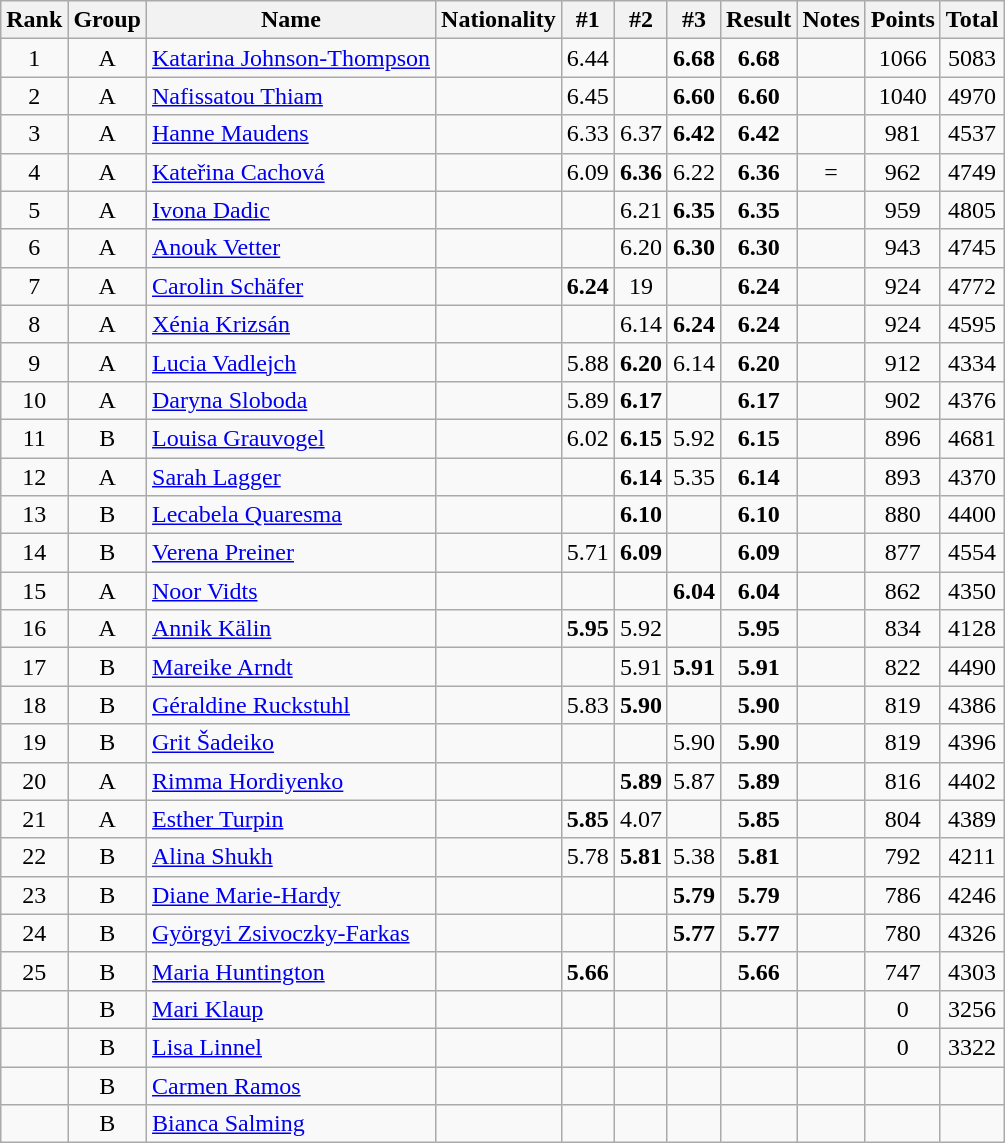<table class="wikitable sortable" style="text-align:center">
<tr>
<th>Rank</th>
<th>Group</th>
<th>Name</th>
<th>Nationality</th>
<th>#1</th>
<th>#2</th>
<th>#3</th>
<th>Result</th>
<th>Notes</th>
<th>Points</th>
<th>Total</th>
</tr>
<tr>
<td>1</td>
<td>A</td>
<td align=left><a href='#'>Katarina Johnson-Thompson</a></td>
<td align=left></td>
<td>6.44</td>
<td></td>
<td><strong>6.68</strong></td>
<td><strong>6.68</strong></td>
<td></td>
<td>1066</td>
<td>5083</td>
</tr>
<tr>
<td>2</td>
<td>A</td>
<td align=left><a href='#'>Nafissatou Thiam</a></td>
<td align=left></td>
<td>6.45</td>
<td></td>
<td><strong>6.60</strong></td>
<td><strong>6.60</strong></td>
<td></td>
<td>1040</td>
<td>4970</td>
</tr>
<tr>
<td>3</td>
<td>A</td>
<td align=left><a href='#'>Hanne Maudens</a></td>
<td align=left></td>
<td>6.33</td>
<td>6.37</td>
<td><strong>6.42</strong></td>
<td><strong>6.42</strong></td>
<td></td>
<td>981</td>
<td>4537</td>
</tr>
<tr>
<td>4</td>
<td>A</td>
<td align=left><a href='#'>Kateřina Cachová</a></td>
<td align=left></td>
<td>6.09</td>
<td><strong>6.36</strong></td>
<td>6.22</td>
<td><strong>6.36</strong></td>
<td>=</td>
<td>962</td>
<td>4749</td>
</tr>
<tr>
<td>5</td>
<td>A</td>
<td align=left><a href='#'>Ivona Dadic</a></td>
<td align=left></td>
<td></td>
<td>6.21</td>
<td><strong>6.35</strong></td>
<td><strong>6.35</strong></td>
<td></td>
<td>959</td>
<td>4805</td>
</tr>
<tr>
<td>6</td>
<td>A</td>
<td align=left><a href='#'>Anouk Vetter</a></td>
<td align=left></td>
<td></td>
<td>6.20</td>
<td><strong>6.30</strong></td>
<td><strong>6.30</strong></td>
<td></td>
<td>943</td>
<td>4745</td>
</tr>
<tr>
<td>7</td>
<td>A</td>
<td align=left><a href='#'>Carolin Schäfer</a></td>
<td align=left></td>
<td><strong>6.24</strong></td>
<td>19</td>
<td></td>
<td><strong>6.24</strong></td>
<td></td>
<td>924</td>
<td>4772</td>
</tr>
<tr>
<td>8</td>
<td>A</td>
<td align=left><a href='#'>Xénia Krizsán</a></td>
<td align=left></td>
<td></td>
<td>6.14</td>
<td><strong>6.24</strong></td>
<td><strong>6.24</strong></td>
<td></td>
<td>924</td>
<td>4595</td>
</tr>
<tr>
<td>9</td>
<td>A</td>
<td align=left><a href='#'>Lucia Vadlejch</a></td>
<td align=left></td>
<td>5.88</td>
<td><strong>6.20</strong></td>
<td>6.14</td>
<td><strong>6.20</strong></td>
<td></td>
<td>912</td>
<td>4334</td>
</tr>
<tr>
<td>10</td>
<td>A</td>
<td align=left><a href='#'>Daryna Sloboda</a></td>
<td align=left></td>
<td>5.89</td>
<td><strong>6.17</strong></td>
<td></td>
<td><strong>6.17</strong></td>
<td></td>
<td>902</td>
<td>4376</td>
</tr>
<tr>
<td>11</td>
<td>B</td>
<td align=left><a href='#'>Louisa Grauvogel</a></td>
<td align=left></td>
<td>6.02</td>
<td><strong>6.15</strong></td>
<td>5.92</td>
<td><strong>6.15</strong></td>
<td></td>
<td>896</td>
<td>4681</td>
</tr>
<tr>
<td>12</td>
<td>A</td>
<td align=left><a href='#'>Sarah Lagger</a></td>
<td align=left></td>
<td></td>
<td><strong>6.14</strong></td>
<td>5.35</td>
<td><strong>6.14</strong></td>
<td></td>
<td>893</td>
<td>4370</td>
</tr>
<tr>
<td>13</td>
<td>B</td>
<td align=left><a href='#'>Lecabela Quaresma</a></td>
<td align=left></td>
<td></td>
<td><strong>6.10</strong></td>
<td></td>
<td><strong>6.10</strong></td>
<td></td>
<td>880</td>
<td>4400</td>
</tr>
<tr>
<td>14</td>
<td>B</td>
<td align=left><a href='#'>Verena Preiner</a></td>
<td align=left></td>
<td>5.71</td>
<td><strong>6.09</strong></td>
<td></td>
<td><strong>6.09</strong></td>
<td></td>
<td>877</td>
<td>4554</td>
</tr>
<tr>
<td>15</td>
<td>A</td>
<td align=left><a href='#'>Noor Vidts</a></td>
<td align=left></td>
<td></td>
<td></td>
<td><strong>6.04</strong></td>
<td><strong>6.04</strong></td>
<td></td>
<td>862</td>
<td>4350</td>
</tr>
<tr>
<td>16</td>
<td>A</td>
<td align=left><a href='#'>Annik Kälin</a></td>
<td align=left></td>
<td><strong>5.95</strong></td>
<td>5.92</td>
<td></td>
<td><strong>5.95</strong></td>
<td></td>
<td>834</td>
<td>4128</td>
</tr>
<tr>
<td>17</td>
<td>B</td>
<td align=left><a href='#'>Mareike Arndt</a></td>
<td align=left></td>
<td></td>
<td>5.91</td>
<td><strong>5.91</strong></td>
<td><strong>5.91</strong></td>
<td></td>
<td>822</td>
<td>4490</td>
</tr>
<tr>
<td>18</td>
<td>B</td>
<td align=left><a href='#'>Géraldine Ruckstuhl</a></td>
<td align=left></td>
<td>5.83</td>
<td><strong>5.90</strong></td>
<td></td>
<td><strong>5.90</strong></td>
<td></td>
<td>819</td>
<td>4386</td>
</tr>
<tr>
<td>19</td>
<td>B</td>
<td align=left><a href='#'>Grit Šadeiko</a></td>
<td align=left></td>
<td></td>
<td></td>
<td>5.90</td>
<td><strong>5.90</strong></td>
<td></td>
<td>819</td>
<td>4396</td>
</tr>
<tr>
<td>20</td>
<td>A</td>
<td align=left><a href='#'>Rimma Hordiyenko</a></td>
<td align=left></td>
<td></td>
<td><strong>5.89</strong></td>
<td>5.87</td>
<td><strong>5.89</strong></td>
<td></td>
<td>816</td>
<td>4402</td>
</tr>
<tr>
<td>21</td>
<td>A</td>
<td align=left><a href='#'>Esther Turpin</a></td>
<td align=left></td>
<td><strong>5.85</strong></td>
<td>4.07</td>
<td></td>
<td><strong>5.85</strong></td>
<td></td>
<td>804</td>
<td>4389</td>
</tr>
<tr>
<td>22</td>
<td>B</td>
<td align=left><a href='#'>Alina Shukh</a></td>
<td align=left></td>
<td>5.78</td>
<td><strong>5.81</strong></td>
<td>5.38</td>
<td><strong>5.81</strong></td>
<td></td>
<td>792</td>
<td>4211</td>
</tr>
<tr>
<td>23</td>
<td>B</td>
<td align=left><a href='#'>Diane Marie-Hardy</a></td>
<td align=left></td>
<td></td>
<td></td>
<td><strong>5.79</strong></td>
<td><strong>5.79</strong></td>
<td></td>
<td>786</td>
<td>4246</td>
</tr>
<tr>
<td>24</td>
<td>B</td>
<td align=left><a href='#'>Györgyi Zsivoczky-Farkas</a></td>
<td align=left></td>
<td></td>
<td></td>
<td><strong>5.77</strong></td>
<td><strong>5.77</strong></td>
<td></td>
<td>780</td>
<td>4326</td>
</tr>
<tr>
<td>25</td>
<td>B</td>
<td align=left><a href='#'>Maria Huntington</a></td>
<td align=left></td>
<td><strong>5.66</strong></td>
<td></td>
<td></td>
<td><strong>5.66</strong></td>
<td></td>
<td>747</td>
<td>4303</td>
</tr>
<tr>
<td></td>
<td>B</td>
<td align=left><a href='#'>Mari Klaup</a></td>
<td align=left></td>
<td></td>
<td></td>
<td></td>
<td><strong> </strong></td>
<td></td>
<td>0</td>
<td>3256</td>
</tr>
<tr>
<td></td>
<td>B</td>
<td align=left><a href='#'>Lisa Linnel</a></td>
<td align=left></td>
<td></td>
<td></td>
<td></td>
<td><strong> </strong></td>
<td></td>
<td>0</td>
<td>3322</td>
</tr>
<tr>
<td></td>
<td>B</td>
<td align=left><a href='#'>Carmen Ramos</a></td>
<td align=left></td>
<td></td>
<td></td>
<td></td>
<td><strong> </strong></td>
<td></td>
<td></td>
<td></td>
</tr>
<tr>
<td></td>
<td>B</td>
<td align=left><a href='#'>Bianca Salming</a></td>
<td align=left></td>
<td></td>
<td></td>
<td></td>
<td><strong> </strong></td>
<td></td>
<td></td>
<td></td>
</tr>
</table>
